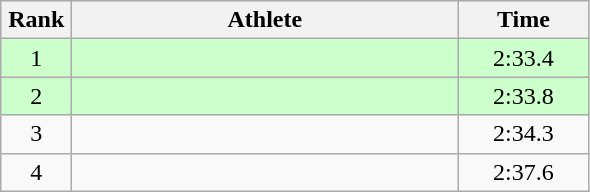<table class=wikitable style="text-align:center">
<tr>
<th width=40>Rank</th>
<th width=250>Athlete</th>
<th width=80>Time</th>
</tr>
<tr bgcolor="ccffcc">
<td>1</td>
<td align=left></td>
<td>2:33.4</td>
</tr>
<tr bgcolor="ccffcc">
<td>2</td>
<td align=left></td>
<td>2:33.8</td>
</tr>
<tr>
<td>3</td>
<td align=left></td>
<td>2:34.3</td>
</tr>
<tr>
<td>4</td>
<td align=left></td>
<td>2:37.6</td>
</tr>
</table>
